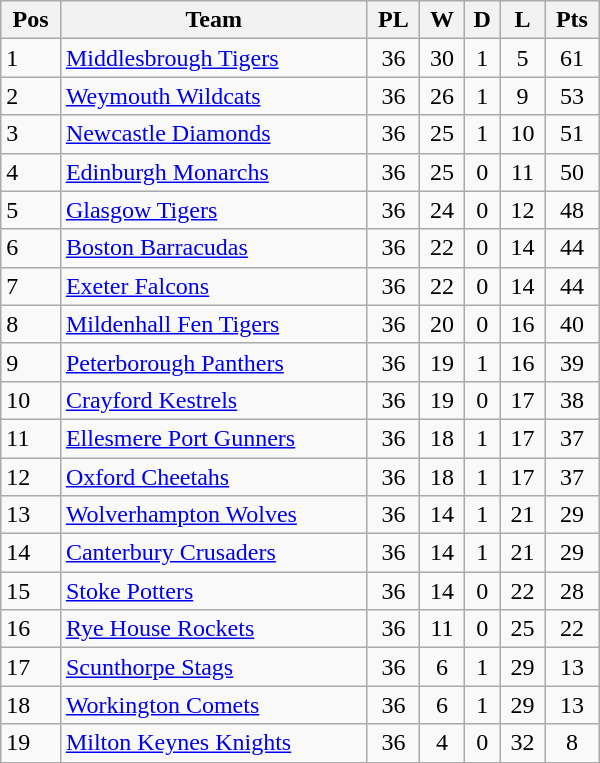<table class=wikitable width="400">
<tr>
<th>Pos</th>
<th>Team</th>
<th>PL</th>
<th>W</th>
<th>D</th>
<th>L</th>
<th>Pts</th>
</tr>
<tr>
<td>1</td>
<td><a href='#'>Middlesbrough Tigers</a></td>
<td align="center">36</td>
<td align="center">30</td>
<td align="center">1</td>
<td align="center">5</td>
<td align="center">61</td>
</tr>
<tr>
<td>2</td>
<td><a href='#'>Weymouth Wildcats</a></td>
<td align="center">36</td>
<td align="center">26</td>
<td align="center">1</td>
<td align="center">9</td>
<td align="center">53</td>
</tr>
<tr>
<td>3</td>
<td><a href='#'>Newcastle Diamonds</a></td>
<td align="center">36</td>
<td align="center">25</td>
<td align="center">1</td>
<td align="center">10</td>
<td align="center">51</td>
</tr>
<tr>
<td>4</td>
<td><a href='#'>Edinburgh Monarchs</a></td>
<td align="center">36</td>
<td align="center">25</td>
<td align="center">0</td>
<td align="center">11</td>
<td align="center">50</td>
</tr>
<tr>
<td>5</td>
<td><a href='#'>Glasgow Tigers</a></td>
<td align="center">36</td>
<td align="center">24</td>
<td align="center">0</td>
<td align="center">12</td>
<td align="center">48</td>
</tr>
<tr>
<td>6</td>
<td><a href='#'>Boston Barracudas</a></td>
<td align="center">36</td>
<td align="center">22</td>
<td align="center">0</td>
<td align="center">14</td>
<td align="center">44</td>
</tr>
<tr>
<td>7</td>
<td><a href='#'>Exeter Falcons</a></td>
<td align="center">36</td>
<td align="center">22</td>
<td align="center">0</td>
<td align="center">14</td>
<td align="center">44</td>
</tr>
<tr>
<td>8</td>
<td><a href='#'>Mildenhall Fen Tigers</a></td>
<td align="center">36</td>
<td align="center">20</td>
<td align="center">0</td>
<td align="center">16</td>
<td align="center">40</td>
</tr>
<tr>
<td>9</td>
<td><a href='#'>Peterborough Panthers</a></td>
<td align="center">36</td>
<td align="center">19</td>
<td align="center">1</td>
<td align="center">16</td>
<td align="center">39</td>
</tr>
<tr>
<td>10</td>
<td><a href='#'>Crayford Kestrels</a></td>
<td align="center">36</td>
<td align="center">19</td>
<td align="center">0</td>
<td align="center">17</td>
<td align="center">38</td>
</tr>
<tr>
<td>11</td>
<td><a href='#'>Ellesmere Port Gunners</a></td>
<td align="center">36</td>
<td align="center">18</td>
<td align="center">1</td>
<td align="center">17</td>
<td align="center">37</td>
</tr>
<tr>
<td>12</td>
<td><a href='#'>Oxford Cheetahs</a></td>
<td align="center">36</td>
<td align="center">18</td>
<td align="center">1</td>
<td align="center">17</td>
<td align="center">37</td>
</tr>
<tr>
<td>13</td>
<td><a href='#'>Wolverhampton Wolves</a></td>
<td align="center">36</td>
<td align="center">14</td>
<td align="center">1</td>
<td align="center">21</td>
<td align="center">29</td>
</tr>
<tr>
<td>14</td>
<td><a href='#'>Canterbury Crusaders</a></td>
<td align="center">36</td>
<td align="center">14</td>
<td align="center">1</td>
<td align="center">21</td>
<td align="center">29</td>
</tr>
<tr>
<td>15</td>
<td><a href='#'>Stoke Potters</a></td>
<td align="center">36</td>
<td align="center">14</td>
<td align="center">0</td>
<td align="center">22</td>
<td align="center">28</td>
</tr>
<tr>
<td>16</td>
<td><a href='#'>Rye House Rockets</a></td>
<td align="center">36</td>
<td align="center">11</td>
<td align="center">0</td>
<td align="center">25</td>
<td align="center">22</td>
</tr>
<tr>
<td>17</td>
<td><a href='#'>Scunthorpe Stags</a></td>
<td align="center">36</td>
<td align="center">6</td>
<td align="center">1</td>
<td align="center">29</td>
<td align="center">13</td>
</tr>
<tr>
<td>18</td>
<td><a href='#'>Workington Comets</a></td>
<td align="center">36</td>
<td align="center">6</td>
<td align="center">1</td>
<td align="center">29</td>
<td align="center">13</td>
</tr>
<tr>
<td>19</td>
<td><a href='#'>Milton Keynes Knights</a></td>
<td align="center">36</td>
<td align="center">4</td>
<td align="center">0</td>
<td align="center">32</td>
<td align="center">8</td>
</tr>
</table>
